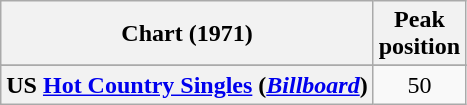<table class="wikitable sortable plainrowheaders" style="text-align:center">
<tr>
<th scope="col">Chart (1971)</th>
<th scope="col">Peak<br>position</th>
</tr>
<tr>
</tr>
<tr>
</tr>
<tr>
</tr>
<tr>
</tr>
<tr>
</tr>
<tr>
</tr>
<tr>
<th scope="row">US <a href='#'>Hot Country Singles</a> (<em><a href='#'>Billboard</a></em>)</th>
<td>50</td>
</tr>
</table>
